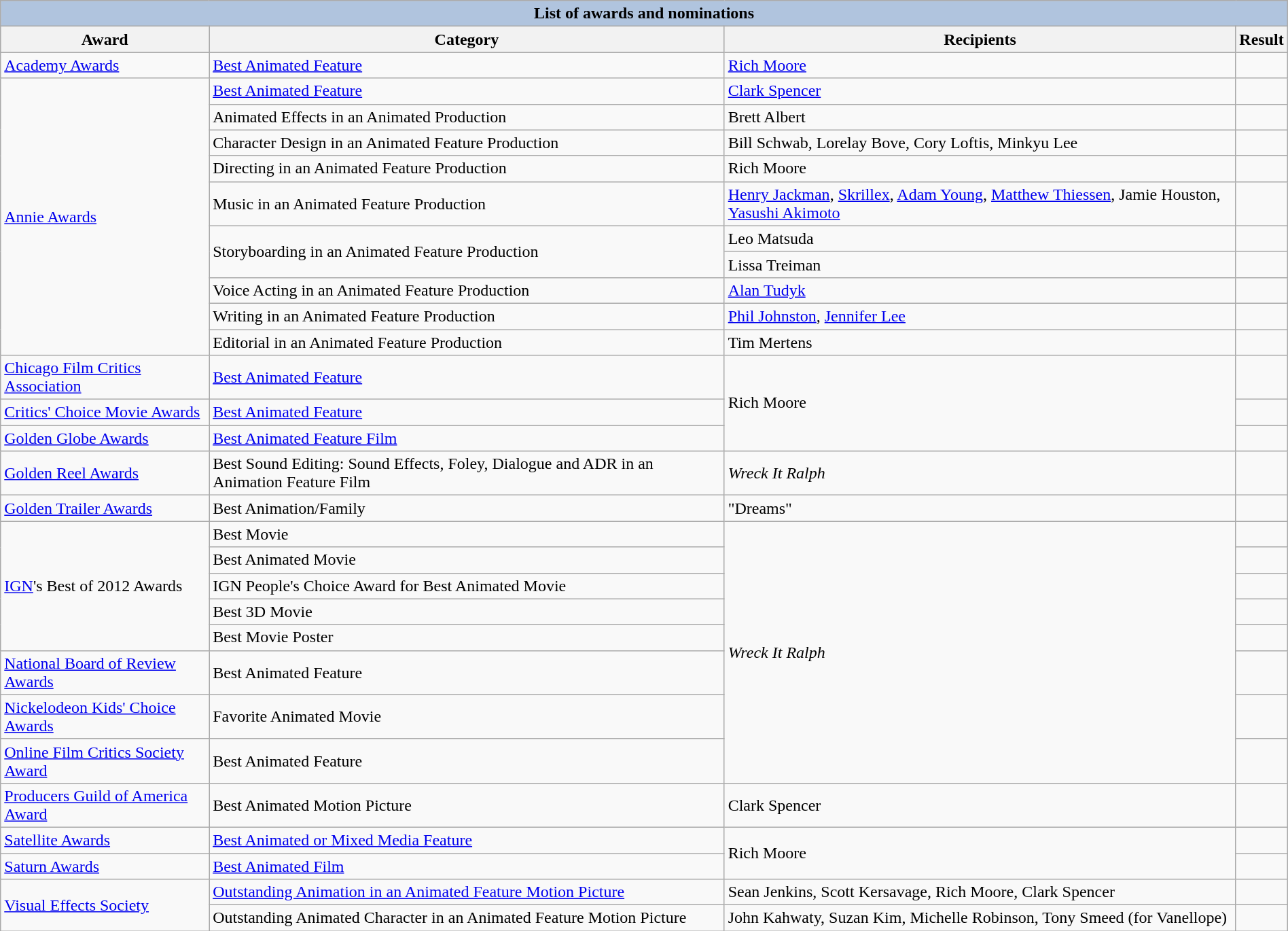<table class="wikitable plainrowheaders sortable" style="width:100%;">
<tr style="background:#ccc; text-align:center;">
<th colspan="4" style="background: LightSteelBlue;">List of awards and nominations</th>
</tr>
<tr style="background:#ccc; text-align:center;">
<th scope="col">Award</th>
<th scope="col">Category</th>
<th scope="col">Recipients</th>
<th scope="col">Result</th>
</tr>
<tr>
<td><a href='#'>Academy Awards</a></td>
<td><a href='#'>Best Animated Feature</a></td>
<td><a href='#'>Rich Moore</a></td>
<td></td>
</tr>
<tr>
<td rowspan=10><a href='#'>Annie Awards</a></td>
<td><a href='#'>Best Animated Feature</a></td>
<td><a href='#'>Clark Spencer</a></td>
<td></td>
</tr>
<tr>
<td>Animated Effects in an Animated Production</td>
<td>Brett Albert</td>
<td></td>
</tr>
<tr>
<td>Character Design in an Animated Feature Production</td>
<td>Bill Schwab, Lorelay Bove, Cory Loftis, Minkyu Lee</td>
<td></td>
</tr>
<tr>
<td>Directing in an Animated Feature Production</td>
<td>Rich Moore</td>
<td></td>
</tr>
<tr>
<td>Music in an Animated Feature Production</td>
<td><a href='#'>Henry Jackman</a>, <a href='#'>Skrillex</a>, <a href='#'>Adam Young</a>, <a href='#'>Matthew Thiessen</a>, Jamie Houston, <a href='#'>Yasushi Akimoto</a></td>
<td></td>
</tr>
<tr>
<td rowspan=2>Storyboarding in an Animated Feature Production</td>
<td>Leo Matsuda</td>
<td></td>
</tr>
<tr>
<td>Lissa Treiman</td>
<td></td>
</tr>
<tr>
<td>Voice Acting in an Animated Feature Production</td>
<td><a href='#'>Alan Tudyk</a></td>
<td></td>
</tr>
<tr>
<td>Writing in an Animated Feature Production</td>
<td><a href='#'>Phil Johnston</a>, <a href='#'>Jennifer Lee</a></td>
<td></td>
</tr>
<tr>
<td>Editorial in an Animated Feature Production</td>
<td>Tim Mertens</td>
<td></td>
</tr>
<tr>
<td><a href='#'>Chicago Film Critics Association</a></td>
<td><a href='#'>Best Animated Feature</a></td>
<td rowspan="3">Rich Moore</td>
<td></td>
</tr>
<tr>
<td><a href='#'>Critics' Choice Movie Awards</a></td>
<td><a href='#'>Best Animated Feature</a></td>
<td></td>
</tr>
<tr>
<td><a href='#'>Golden Globe Awards</a></td>
<td><a href='#'>Best Animated Feature Film</a></td>
<td></td>
</tr>
<tr>
<td><a href='#'>Golden Reel Awards</a></td>
<td>Best Sound Editing: Sound Effects, Foley, Dialogue and ADR in an Animation Feature Film</td>
<td><em>Wreck It Ralph</em></td>
<td></td>
</tr>
<tr>
<td><a href='#'>Golden Trailer Awards</a></td>
<td>Best Animation/Family</td>
<td>"Dreams"</td>
<td></td>
</tr>
<tr>
<td rowspan=5><a href='#'>IGN</a>'s Best of 2012 Awards</td>
<td>Best Movie</td>
<td rowspan="8"><em>Wreck It Ralph</em></td>
<td></td>
</tr>
<tr>
<td>Best Animated Movie</td>
<td></td>
</tr>
<tr>
<td>IGN People's Choice Award for Best Animated Movie</td>
<td></td>
</tr>
<tr>
<td>Best 3D Movie</td>
<td></td>
</tr>
<tr>
<td>Best Movie Poster</td>
<td></td>
</tr>
<tr>
<td><a href='#'>National Board of Review Awards</a></td>
<td>Best Animated Feature</td>
<td></td>
</tr>
<tr>
<td><a href='#'>Nickelodeon Kids' Choice Awards</a></td>
<td>Favorite Animated Movie</td>
<td></td>
</tr>
<tr>
<td><a href='#'>Online Film Critics Society Award</a></td>
<td>Best Animated Feature</td>
<td></td>
</tr>
<tr>
<td><a href='#'>Producers Guild of America Award</a></td>
<td>Best Animated Motion Picture</td>
<td>Clark Spencer</td>
<td></td>
</tr>
<tr>
<td><a href='#'>Satellite Awards</a></td>
<td><a href='#'>Best Animated or Mixed Media Feature</a></td>
<td rowspan="2">Rich Moore</td>
<td></td>
</tr>
<tr>
<td><a href='#'>Saturn Awards</a></td>
<td><a href='#'>Best Animated Film</a></td>
<td></td>
</tr>
<tr>
<td rowspan=2><a href='#'>Visual Effects Society</a></td>
<td><a href='#'>Outstanding Animation in an Animated Feature Motion Picture</a></td>
<td>Sean Jenkins, Scott Kersavage, Rich Moore, Clark Spencer</td>
<td></td>
</tr>
<tr>
<td>Outstanding Animated Character in an Animated Feature Motion Picture</td>
<td>John Kahwaty, Suzan Kim, Michelle Robinson, Tony Smeed (for Vanellope)</td>
<td></td>
</tr>
</table>
